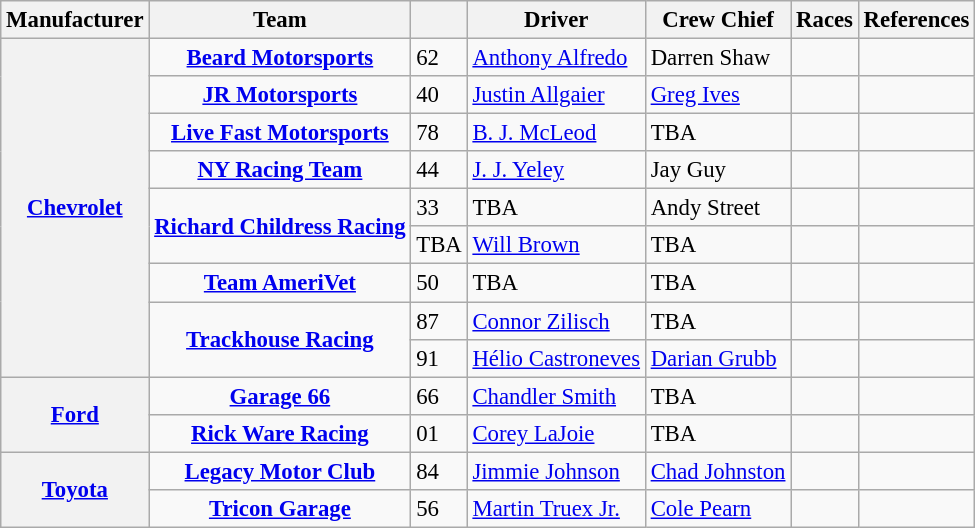<table class="wikitable" style="font-size: 95%;">
<tr>
<th>Manufacturer</th>
<th>Team</th>
<th></th>
<th>Driver</th>
<th>Crew Chief</th>
<th>Races</th>
<th>References</th>
</tr>
<tr>
<th rowspan="9"><a href='#'>Chevrolet</a></th>
<td style="text-align:center;"><strong><a href='#'>Beard Motorsports</a></strong></td>
<td>62</td>
<td><a href='#'>Anthony Alfredo</a></td>
<td>Darren Shaw</td>
<td></td>
<td></td>
</tr>
<tr>
<td style="text-align:center;"><strong><a href='#'>JR Motorsports</a></strong></td>
<td>40</td>
<td><a href='#'>Justin Allgaier</a></td>
<td><a href='#'>Greg Ives</a></td>
<td></td>
<td></td>
</tr>
<tr>
<td style="text-align:center;"><strong><a href='#'>Live Fast Motorsports</a></strong></td>
<td>78</td>
<td><a href='#'>B. J. McLeod</a></td>
<td>TBA</td>
<td></td>
<td></td>
</tr>
<tr>
<td style="text-align:center;"><strong><a href='#'>NY Racing Team</a></strong></td>
<td>44</td>
<td><a href='#'>J. J. Yeley</a></td>
<td>Jay Guy</td>
<td></td>
<td></td>
</tr>
<tr>
<td rowspan="2" style="text-align:center;"><strong><a href='#'>Richard Childress Racing</a></strong></td>
<td>33</td>
<td>TBA</td>
<td>Andy Street</td>
<td></td>
<td></td>
</tr>
<tr>
<td>TBA</td>
<td><a href='#'>Will Brown</a></td>
<td>TBA</td>
<td></td>
<td></td>
</tr>
<tr>
<td style="text-align:center;"><strong><a href='#'>Team AmeriVet</a></strong></td>
<td>50</td>
<td>TBA</td>
<td>TBA</td>
<td></td>
<td></td>
</tr>
<tr>
<td rowspan="2" style="text-align:center;"><strong><a href='#'>Trackhouse Racing</a></strong></td>
<td>87</td>
<td><a href='#'>Connor Zilisch</a></td>
<td>TBA</td>
<td></td>
<td></td>
</tr>
<tr>
<td>91</td>
<td><a href='#'>Hélio Castroneves</a></td>
<td><a href='#'>Darian Grubb</a></td>
<td></td>
<td></td>
</tr>
<tr>
<th rowspan="2"><a href='#'>Ford</a></th>
<td style="text-align:center;"><strong><a href='#'>Garage 66</a></strong></td>
<td>66</td>
<td><a href='#'>Chandler Smith</a></td>
<td>TBA</td>
<td></td>
<td></td>
</tr>
<tr>
<td style="text-align:center;"><strong><a href='#'>Rick Ware Racing</a></strong></td>
<td>01</td>
<td><a href='#'>Corey LaJoie</a></td>
<td>TBA</td>
<td></td>
<td></td>
</tr>
<tr>
<th rowspan=2><a href='#'>Toyota</a></th>
<td style="text-align:center;"><strong><a href='#'>Legacy Motor Club</a></strong></td>
<td>84</td>
<td><a href='#'>Jimmie Johnson</a></td>
<td><a href='#'>Chad Johnston</a></td>
<td></td>
<td></td>
</tr>
<tr>
<td style=text-align:center><strong><a href='#'>Tricon Garage</a></strong></td>
<td>56</td>
<td><a href='#'>Martin Truex Jr.</a></td>
<td><a href='#'>Cole Pearn</a></td>
<td></td>
<td></td>
</tr>
</table>
